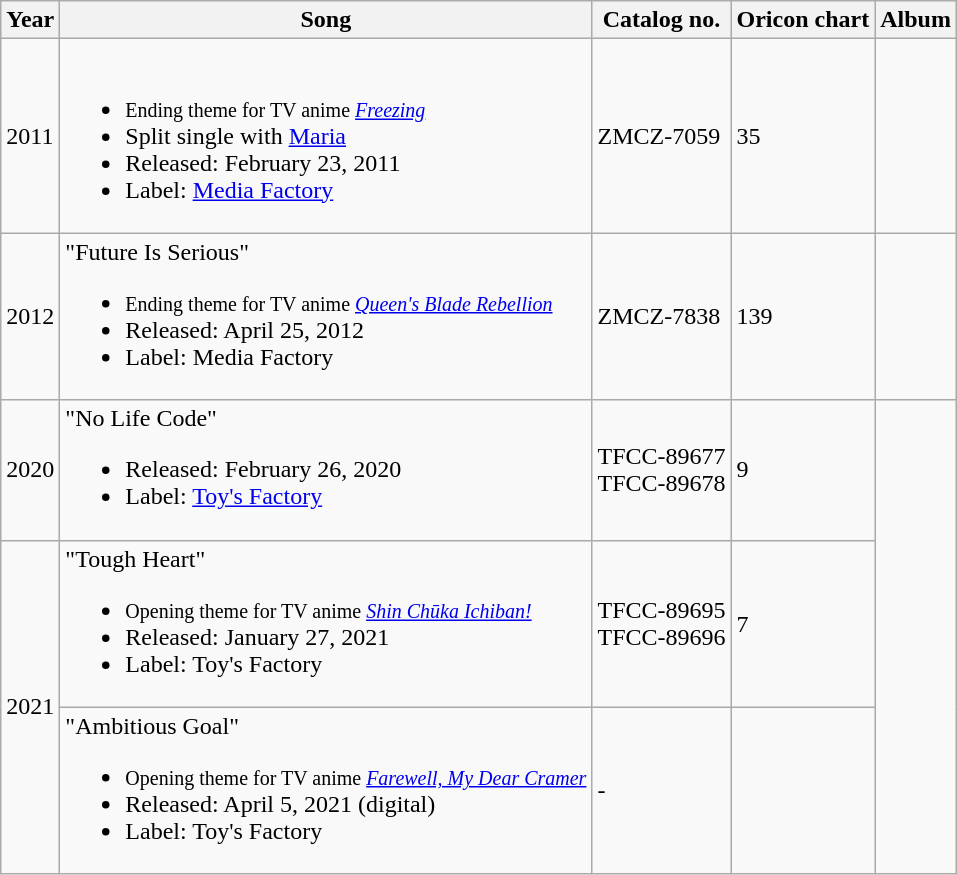<table class="wikitable" border="1">
<tr>
<th scope="col">Year</th>
<th scope="col">Song</th>
<th scope="col">Catalog no.</th>
<th scope="col">Oricon chart</th>
<th scope="col">Album</th>
</tr>
<tr>
<td>2011</td>
<td><br><ul><li><small>Ending theme for TV anime <em><a href='#'>Freezing</a></em></small></li><li>Split single with <a href='#'>Maria</a></li><li>Released: February 23, 2011</li><li>Label: <a href='#'>Media Factory</a></li></ul></td>
<td>ZMCZ-7059</td>
<td>35</td>
<td></td>
</tr>
<tr>
<td>2012</td>
<td>"Future Is Serious"<br><ul><li><small>Ending theme for TV anime <em><a href='#'>Queen's Blade Rebellion</a></em></small></li><li>Released: April 25, 2012</li><li>Label: Media Factory</li></ul></td>
<td>ZMCZ-7838</td>
<td>139</td>
<td></td>
</tr>
<tr>
<td>2020</td>
<td>"No Life Code"<br><ul><li>Released: February 26, 2020</li><li>Label: <a href='#'>Toy's Factory</a></li></ul></td>
<td>TFCC-89677<br>TFCC-89678</td>
<td>9</td>
<td rowspan="3"></td>
</tr>
<tr>
<td rowspan="2">2021</td>
<td>"Tough Heart"<br><ul><li><small>Opening theme for TV anime <em><a href='#'>Shin Chūka Ichiban!</a></em></small></li><li>Released: January 27, 2021</li><li>Label: Toy's Factory</li></ul></td>
<td>TFCC-89695<br>TFCC-89696</td>
<td>7</td>
</tr>
<tr>
<td>"Ambitious Goal"<br><ul><li><small>Opening theme for TV anime <em><a href='#'>Farewell, My Dear Cramer</a></em></small></li><li>Released: April 5, 2021 (digital)</li><li>Label: Toy's Factory</li></ul></td>
<td>-</td>
</tr>
</table>
